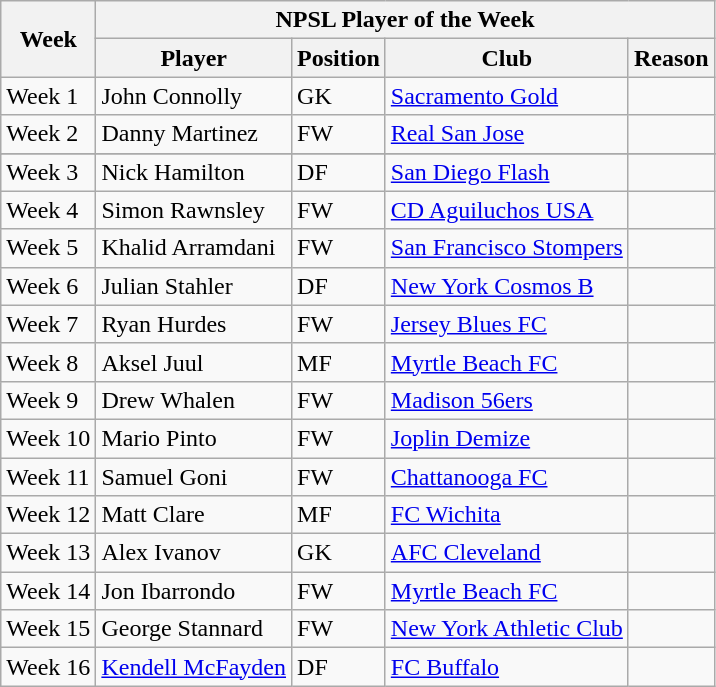<table class="wikitable">
<tr>
<th rowspan="2">Week</th>
<th colspan="4">NPSL Player of the Week</th>
</tr>
<tr>
<th>Player</th>
<th>Position</th>
<th>Club</th>
<th>Reason</th>
</tr>
<tr>
<td>Week 1</td>
<td>John Connolly</td>
<td>GK</td>
<td><a href='#'>Sacramento Gold</a></td>
<td></td>
</tr>
<tr>
<td>Week 2</td>
<td>Danny Martinez</td>
<td>FW</td>
<td><a href='#'>Real San Jose</a></td>
<td></td>
</tr>
<tr>
</tr>
<tr>
<td>Week 3</td>
<td>Nick Hamilton</td>
<td>DF</td>
<td><a href='#'>San Diego Flash</a></td>
<td></td>
</tr>
<tr>
<td>Week 4</td>
<td>Simon Rawnsley</td>
<td>FW</td>
<td><a href='#'>CD Aguiluchos USA</a></td>
<td></td>
</tr>
<tr>
<td>Week 5</td>
<td>Khalid Arramdani</td>
<td>FW</td>
<td><a href='#'>San Francisco Stompers</a></td>
<td></td>
</tr>
<tr>
<td>Week 6</td>
<td>Julian Stahler</td>
<td>DF</td>
<td><a href='#'>New York Cosmos B</a></td>
<td></td>
</tr>
<tr>
<td>Week 7</td>
<td>Ryan Hurdes</td>
<td>FW</td>
<td><a href='#'>Jersey Blues FC</a></td>
<td></td>
</tr>
<tr>
<td>Week 8</td>
<td>Aksel Juul</td>
<td>MF</td>
<td><a href='#'>Myrtle Beach FC</a></td>
<td></td>
</tr>
<tr>
<td>Week 9</td>
<td>Drew Whalen</td>
<td>FW</td>
<td><a href='#'>Madison 56ers</a></td>
<td></td>
</tr>
<tr>
<td>Week 10</td>
<td>Mario Pinto</td>
<td>FW</td>
<td><a href='#'>Joplin Demize</a></td>
<td></td>
</tr>
<tr>
<td>Week 11</td>
<td>Samuel Goni</td>
<td>FW</td>
<td><a href='#'>Chattanooga FC</a></td>
<td></td>
</tr>
<tr>
<td>Week 12</td>
<td>Matt Clare</td>
<td>MF</td>
<td><a href='#'>FC Wichita</a></td>
<td></td>
</tr>
<tr>
<td>Week 13</td>
<td>Alex Ivanov</td>
<td>GK</td>
<td><a href='#'>AFC Cleveland</a></td>
<td></td>
</tr>
<tr>
<td>Week 14</td>
<td>Jon Ibarrondo</td>
<td>FW</td>
<td><a href='#'>Myrtle Beach FC</a></td>
<td></td>
</tr>
<tr>
<td>Week 15</td>
<td>George Stannard</td>
<td>FW</td>
<td><a href='#'>New York Athletic Club</a></td>
<td></td>
</tr>
<tr>
<td>Week 16</td>
<td><a href='#'>Kendell McFayden</a></td>
<td>DF</td>
<td><a href='#'>FC Buffalo</a></td>
<td></td>
</tr>
</table>
